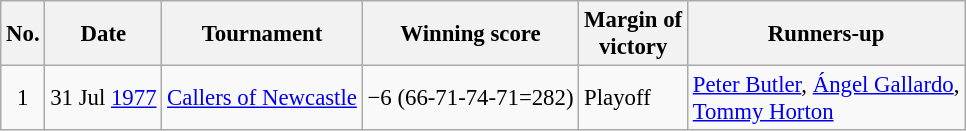<table class="wikitable" style="font-size:95%;">
<tr>
<th>No.</th>
<th>Date</th>
<th>Tournament</th>
<th>Winning score</th>
<th>Margin of<br>victory</th>
<th>Runners-up</th>
</tr>
<tr>
<td align=center>1</td>
<td align=right>31 Jul <a href='#'>1977</a></td>
<td><a href='#'>Callers of Newcastle</a></td>
<td>−6 (66-71-74-71=282)</td>
<td>Playoff</td>
<td> <a href='#'>Peter Butler</a>,  <a href='#'>Ángel Gallardo</a>,<br> <a href='#'>Tommy Horton</a></td>
</tr>
</table>
